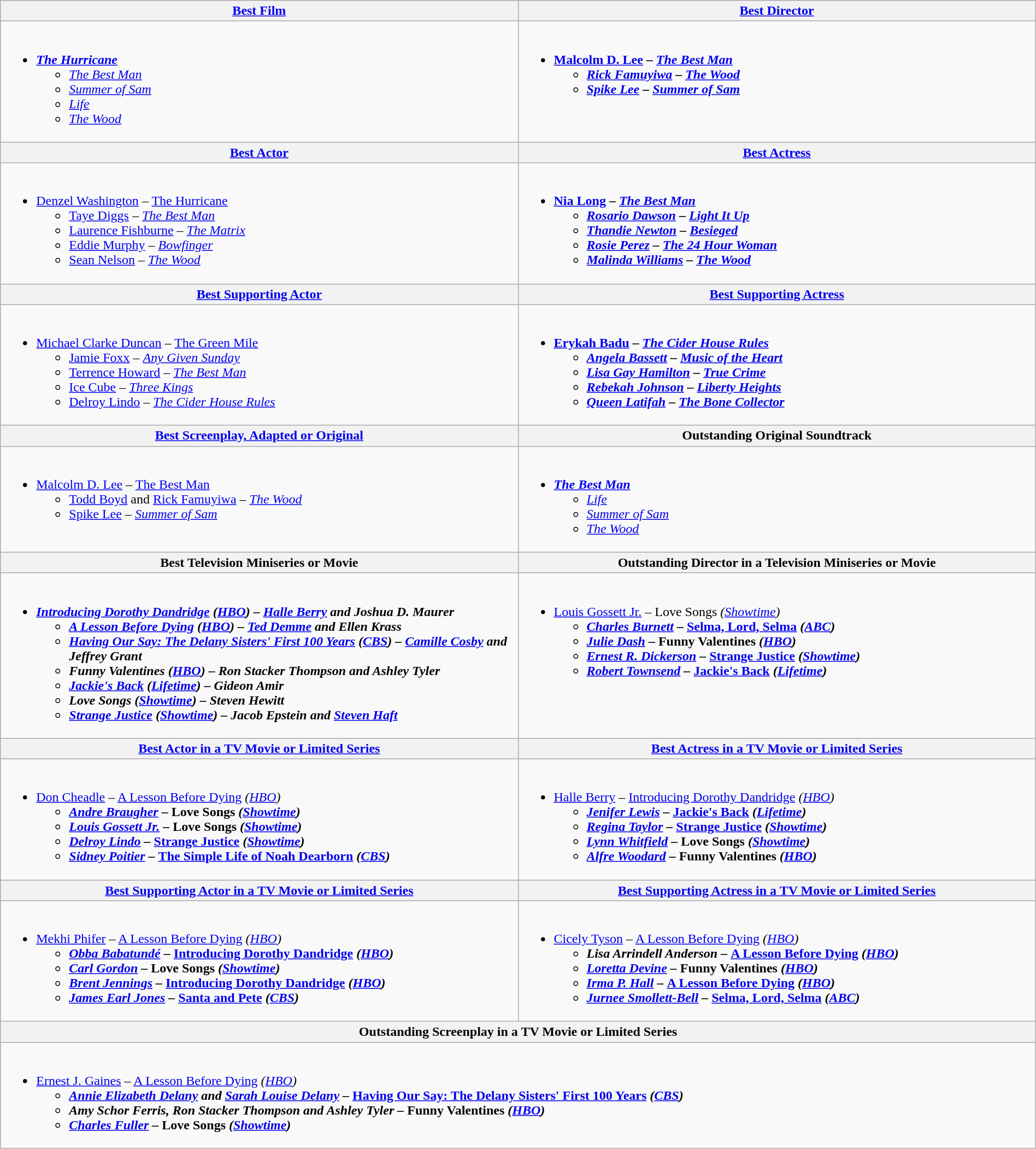<table class=wikitable width="100%">
<tr>
<th width="50%"><a href='#'>Best Film</a></th>
<th width="50%"><a href='#'>Best Director</a></th>
</tr>
<tr>
<td valign="top"><br><ul><li><strong><em><a href='#'>The Hurricane</a></em></strong><ul><li><em><a href='#'>The Best Man</a></em></li><li><em><a href='#'>Summer of Sam</a></em></li><li><em><a href='#'>Life</a></em></li><li><em><a href='#'>The Wood</a></em></li></ul></li></ul></td>
<td valign="top"><br><ul><li><strong><a href='#'>Malcolm D. Lee</a> – <em><a href='#'>The Best Man</a><strong><em><ul><li><a href='#'>Rick Famuyiwa</a> – </em><a href='#'>The Wood</a><em></li><li><a href='#'>Spike Lee</a> – </em><a href='#'>Summer of Sam</a><em></li></ul></li></ul></td>
</tr>
<tr>
<th width="50%"><a href='#'>Best Actor</a></th>
<th width="50%"><a href='#'>Best Actress</a></th>
</tr>
<tr>
<td valign="top"><br><ul><li></strong><a href='#'>Denzel Washington</a> – </em><a href='#'>The Hurricane</a></em></strong><ul><li><a href='#'>Taye Diggs</a> – <em><a href='#'>The Best Man</a></em></li><li><a href='#'>Laurence Fishburne</a> – <em><a href='#'>The Matrix</a></em></li><li><a href='#'>Eddie Murphy</a> – <em><a href='#'>Bowfinger</a></em></li><li><a href='#'>Sean Nelson</a> – <em><a href='#'>The Wood</a></em></li></ul></li></ul></td>
<td valign="top"><br><ul><li><strong><a href='#'>Nia Long</a> – <em><a href='#'>The Best Man</a><strong><em><ul><li><a href='#'>Rosario Dawson</a> – </em><a href='#'>Light It Up</a><em></li><li><a href='#'>Thandie Newton</a> – </em><a href='#'>Besieged</a><em></li><li><a href='#'>Rosie Perez</a> – </em><a href='#'>The 24 Hour Woman</a><em></li><li><a href='#'>Malinda Williams</a> – </em><a href='#'>The Wood</a><em></li></ul></li></ul></td>
</tr>
<tr>
<th width="50%"><a href='#'>Best Supporting Actor</a></th>
<th width="50%"><a href='#'>Best Supporting Actress</a></th>
</tr>
<tr>
<td valign="top"><br><ul><li></strong><a href='#'>Michael Clarke Duncan</a> – </em><a href='#'>The Green Mile</a></em></strong><ul><li><a href='#'>Jamie Foxx</a> – <em><a href='#'>Any Given Sunday</a></em></li><li><a href='#'>Terrence Howard</a> – <em><a href='#'>The Best Man</a></em></li><li><a href='#'>Ice Cube</a> – <em><a href='#'>Three Kings</a></em></li><li><a href='#'>Delroy Lindo</a> – <em><a href='#'>The Cider House Rules</a></em></li></ul></li></ul></td>
<td valign="top"><br><ul><li><strong><a href='#'>Erykah Badu</a> – <em><a href='#'>The Cider House Rules</a><strong><em><ul><li><a href='#'>Angela Bassett</a> – </em><a href='#'>Music of the Heart</a><em></li><li><a href='#'>Lisa Gay Hamilton</a> – </em><a href='#'>True Crime</a><em></li><li><a href='#'>Rebekah Johnson</a> – </em><a href='#'>Liberty Heights</a><em></li><li><a href='#'>Queen Latifah</a> – </em><a href='#'>The Bone Collector</a><em></li></ul></li></ul></td>
</tr>
<tr>
<th width="50%"><a href='#'>Best Screenplay, Adapted or Original</a></th>
<th width="50%">Outstanding Original Soundtrack</th>
</tr>
<tr>
<td valign="top"><br><ul><li></strong><a href='#'>Malcolm D. Lee</a> – </em><a href='#'>The Best Man</a></em></strong><ul><li><a href='#'>Todd Boyd</a> and <a href='#'>Rick Famuyiwa</a> – <em><a href='#'>The Wood</a></em></li><li><a href='#'>Spike Lee</a> – <em><a href='#'>Summer of Sam</a></em></li></ul></li></ul></td>
<td valign="top"><br><ul><li><strong><em><a href='#'>The Best Man</a></em></strong><ul><li><em><a href='#'>Life</a></em></li><li><em><a href='#'>Summer of Sam</a></em></li><li><em><a href='#'>The Wood</a></em></li></ul></li></ul></td>
</tr>
<tr>
<th width="50%">Best Television Miniseries or Movie</th>
<th width="50%">Outstanding Director in a Television Miniseries or Movie</th>
</tr>
<tr>
<td valign="top"><br><ul><li><strong><em><a href='#'>Introducing Dorothy Dandridge</a><em> (<a href='#'>HBO</a>) – <a href='#'>Halle Berry</a> and Joshua D. Maurer<strong><ul><li></em><a href='#'>A Lesson Before Dying</a><em> (<a href='#'>HBO</a>) – <a href='#'>Ted Demme</a> and Ellen Krass</li><li></em><a href='#'>Having Our Say: The Delany Sisters' First 100 Years</a><em> (<a href='#'>CBS</a>) – <a href='#'>Camille Cosby</a> and Jeffrey Grant</li><li></em>Funny Valentines<em> (<a href='#'>HBO</a>) – Ron Stacker Thompson and Ashley Tyler</li><li></em><a href='#'>Jackie's Back</a><em> (<a href='#'>Lifetime</a>) – Gideon Amir</li><li></em>Love Songs<em> (<a href='#'>Showtime</a>) – Steven Hewitt</li><li></em><a href='#'>Strange Justice</a><em> (<a href='#'>Showtime</a>) – Jacob Epstein and <a href='#'>Steven Haft</a></li></ul></li></ul></td>
<td valign="top"><br><ul><li></strong><a href='#'>Louis Gossett Jr.</a> – </em>Love Songs<em> (<a href='#'>Showtime</a>)<strong><ul><li><a href='#'>Charles Burnett</a> – </em><a href='#'>Selma, Lord, Selma</a><em> (<a href='#'>ABC</a>)</li><li><a href='#'>Julie Dash</a> – </em>Funny Valentines<em> (<a href='#'>HBO</a>)</li><li><a href='#'>Ernest R. Dickerson</a> – </em><a href='#'>Strange Justice</a><em> (<a href='#'>Showtime</a>)</li><li><a href='#'>Robert Townsend</a> – </em><a href='#'>Jackie's Back</a><em> (<a href='#'>Lifetime</a>)</li></ul></li></ul></td>
</tr>
<tr>
<th width="50%"><a href='#'>Best Actor in a TV Movie or Limited Series</a></th>
<th width="50%"><a href='#'>Best Actress in a TV Movie or Limited Series</a></th>
</tr>
<tr>
<td valign="top"><br><ul><li></strong><a href='#'>Don Cheadle</a> – </em><a href='#'>A Lesson Before Dying</a><em> (<a href='#'>HBO</a>)<strong><ul><li><a href='#'>Andre Braugher</a> – </em>Love Songs<em> (<a href='#'>Showtime</a>)</li><li><a href='#'>Louis Gossett Jr.</a> – </em>Love Songs<em> (<a href='#'>Showtime</a>)</li><li><a href='#'>Delroy Lindo</a> – </em><a href='#'>Strange Justice</a><em> (<a href='#'>Showtime</a>)</li><li><a href='#'>Sidney Poitier</a> – </em><a href='#'>The Simple Life of Noah Dearborn</a><em> (<a href='#'>CBS</a>)</li></ul></li></ul></td>
<td valign="top"><br><ul><li></strong><a href='#'>Halle Berry</a> – </em><a href='#'>Introducing Dorothy Dandridge</a><em> (<a href='#'>HBO</a>)<strong><ul><li><a href='#'>Jenifer Lewis</a> – </em><a href='#'>Jackie's Back</a><em> (<a href='#'>Lifetime</a>)</li><li><a href='#'>Regina Taylor</a> – </em><a href='#'>Strange Justice</a><em> (<a href='#'>Showtime</a>)</li><li><a href='#'>Lynn Whitfield</a> – </em>Love Songs<em> (<a href='#'>Showtime</a>)</li><li><a href='#'>Alfre Woodard</a> – </em>Funny Valentines<em> (<a href='#'>HBO</a>)</li></ul></li></ul></td>
</tr>
<tr>
<th width="50%"><a href='#'>Best Supporting Actor in a TV Movie or Limited Series</a></th>
<th width="50%"><a href='#'>Best Supporting Actress in a TV Movie or Limited Series</a></th>
</tr>
<tr>
<td valign="top"><br><ul><li></strong><a href='#'>Mekhi Phifer</a> – </em><a href='#'>A Lesson Before Dying</a><em> (<a href='#'>HBO</a>)<strong><ul><li><a href='#'>Obba Babatundé</a> – </em><a href='#'>Introducing Dorothy Dandridge</a><em> (<a href='#'>HBO</a>)</li><li><a href='#'>Carl Gordon</a> – </em>Love Songs<em> (<a href='#'>Showtime</a>)</li><li><a href='#'>Brent Jennings</a> – </em><a href='#'>Introducing Dorothy Dandridge</a><em> (<a href='#'>HBO</a>)</li><li><a href='#'>James Earl Jones</a> – </em><a href='#'>Santa and Pete</a><em> (<a href='#'>CBS</a>)</li></ul></li></ul></td>
<td valign="top"><br><ul><li></strong><a href='#'>Cicely Tyson</a> – </em><a href='#'>A Lesson Before Dying</a><em> (<a href='#'>HBO</a>)<strong><ul><li>Lisa Arrindell Anderson – </em><a href='#'>A Lesson Before Dying</a><em> (<a href='#'>HBO</a>)</li><li><a href='#'>Loretta Devine</a> – </em>Funny Valentines<em> (<a href='#'>HBO</a>)</li><li><a href='#'>Irma P. Hall</a> – </em><a href='#'>A Lesson Before Dying</a><em> (<a href='#'>HBO</a>)</li><li><a href='#'>Jurnee Smollett-Bell</a> – </em><a href='#'>Selma, Lord, Selma</a><em> (<a href='#'>ABC</a>)</li></ul></li></ul></td>
</tr>
<tr>
<th width="100%" colspan="2">Outstanding Screenplay in a TV Movie or Limited Series</th>
</tr>
<tr>
<td colspan="2" valign="top"><br><ul><li></strong><a href='#'>Ernest J. Gaines</a> – </em><a href='#'>A Lesson Before Dying</a><em> (<a href='#'>HBO</a>)<strong><ul><li><a href='#'>Annie Elizabeth Delany</a> and <a href='#'>Sarah Louise Delany</a> – </em><a href='#'>Having Our Say: The Delany Sisters' First 100 Years</a><em> (<a href='#'>CBS</a>)</li><li>Amy Schor Ferris, Ron Stacker Thompson and Ashley Tyler – </em>Funny Valentines<em> (<a href='#'>HBO</a>)</li><li><a href='#'>Charles Fuller</a> – </em>Love Songs<em> (<a href='#'>Showtime</a>)</li></ul></li></ul></td>
</tr>
</table>
